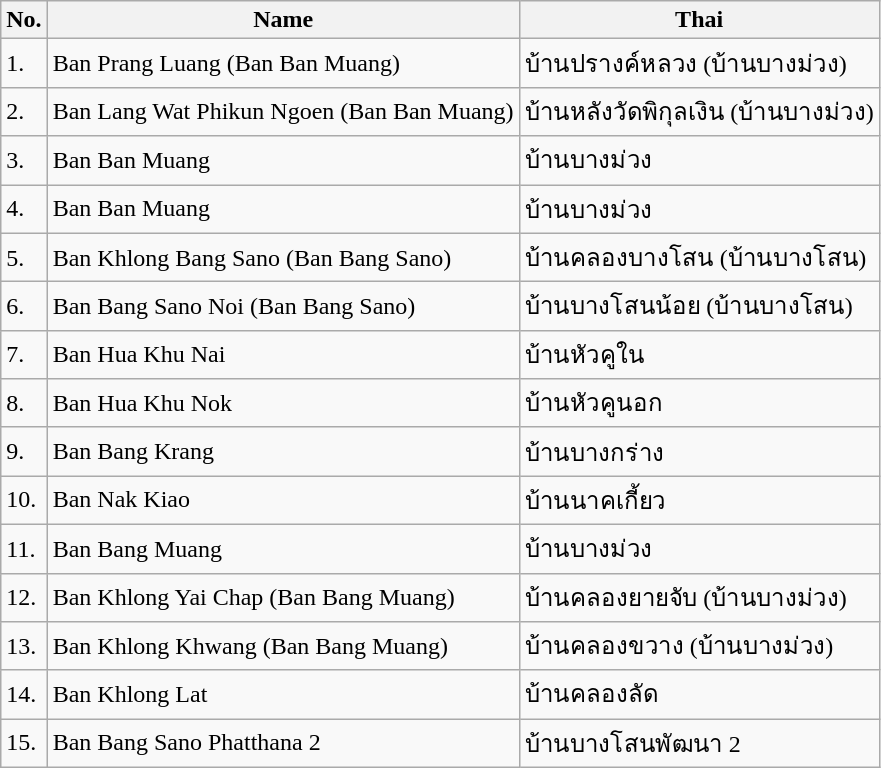<table class="wikitable sortable">
<tr>
<th>No.</th>
<th>Name</th>
<th>Thai</th>
</tr>
<tr>
<td>1.</td>
<td>Ban Prang Luang (Ban Ban Muang)</td>
<td>บ้านปรางค์หลวง (บ้านบางม่วง)</td>
</tr>
<tr>
<td>2.</td>
<td>Ban Lang Wat Phikun Ngoen (Ban Ban Muang)</td>
<td>บ้านหลังวัดพิกุลเงิน (บ้านบางม่วง)</td>
</tr>
<tr>
<td>3.</td>
<td>Ban Ban Muang</td>
<td>บ้านบางม่วง</td>
</tr>
<tr>
<td>4.</td>
<td>Ban Ban Muang</td>
<td>บ้านบางม่วง</td>
</tr>
<tr>
<td>5.</td>
<td>Ban Khlong Bang Sano (Ban Bang Sano)</td>
<td>บ้านคลองบางโสน (บ้านบางโสน)</td>
</tr>
<tr>
<td>6.</td>
<td>Ban Bang Sano Noi (Ban Bang Sano)</td>
<td>บ้านบางโสนน้อย (บ้านบางโสน)</td>
</tr>
<tr>
<td>7.</td>
<td>Ban Hua Khu Nai</td>
<td>บ้านหัวคูใน</td>
</tr>
<tr>
<td>8.</td>
<td>Ban Hua Khu Nok</td>
<td>บ้านหัวคูนอก</td>
</tr>
<tr>
<td>9.</td>
<td>Ban Bang Krang</td>
<td>บ้านบางกร่าง</td>
</tr>
<tr>
<td>10.</td>
<td>Ban Nak Kiao</td>
<td>บ้านนาคเกี้ยว</td>
</tr>
<tr>
<td>11.</td>
<td>Ban Bang Muang</td>
<td>บ้านบางม่วง</td>
</tr>
<tr>
<td>12.</td>
<td>Ban Khlong Yai Chap (Ban Bang Muang)</td>
<td>บ้านคลองยายจับ (บ้านบางม่วง)</td>
</tr>
<tr>
<td>13.</td>
<td>Ban Khlong Khwang (Ban Bang Muang)</td>
<td>บ้านคลองขวาง (บ้านบางม่วง)</td>
</tr>
<tr>
<td>14.</td>
<td>Ban Khlong Lat</td>
<td>บ้านคลองลัด</td>
</tr>
<tr>
<td>15.</td>
<td>Ban Bang Sano Phatthana 2</td>
<td>บ้านบางโสนพัฒนา 2</td>
</tr>
</table>
